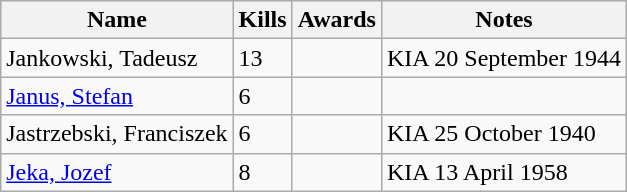<table class=wikitable>
<tr>
<th>Name</th>
<th>Kills</th>
<th>Awards</th>
<th>Notes</th>
</tr>
<tr>
<td>Jankowski, Tadeusz</td>
<td>13</td>
<td></td>
<td>KIA 20 September 1944</td>
</tr>
<tr>
<td><a href='#'>Janus, Stefan</a></td>
<td>6</td>
<td></td>
<td></td>
</tr>
<tr>
<td>Jastrzebski, Franciszek</td>
<td>6</td>
<td></td>
<td>KIA 25 October 1940</td>
</tr>
<tr>
<td><a href='#'>Jeka, Jozef</a></td>
<td>8</td>
<td></td>
<td>KIA 13 April 1958</td>
</tr>
</table>
